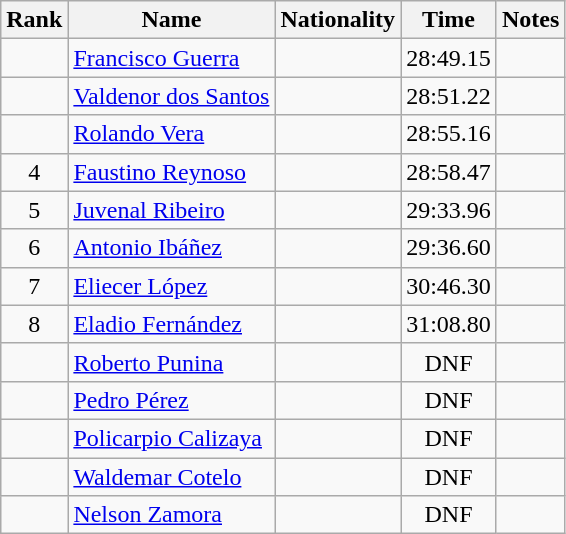<table class="wikitable sortable" style="text-align:center">
<tr>
<th>Rank</th>
<th>Name</th>
<th>Nationality</th>
<th>Time</th>
<th>Notes</th>
</tr>
<tr>
<td align=center></td>
<td align=left><a href='#'>Francisco Guerra</a></td>
<td align=left></td>
<td>28:49.15</td>
<td></td>
</tr>
<tr>
<td align=center></td>
<td align=left><a href='#'>Valdenor dos Santos</a></td>
<td align=left></td>
<td>28:51.22</td>
<td></td>
</tr>
<tr>
<td align=center></td>
<td align=left><a href='#'>Rolando Vera</a></td>
<td align=left></td>
<td>28:55.16</td>
<td></td>
</tr>
<tr>
<td align=center>4</td>
<td align=left><a href='#'>Faustino Reynoso</a></td>
<td align=left></td>
<td>28:58.47</td>
<td></td>
</tr>
<tr>
<td align=center>5</td>
<td align=left><a href='#'>Juvenal Ribeiro</a></td>
<td align=left></td>
<td>29:33.96</td>
<td></td>
</tr>
<tr>
<td align=center>6</td>
<td align=left><a href='#'>Antonio Ibáñez</a></td>
<td align=left></td>
<td>29:36.60</td>
<td></td>
</tr>
<tr>
<td align=center>7</td>
<td align=left><a href='#'>Eliecer López</a></td>
<td align=left></td>
<td>30:46.30</td>
<td></td>
</tr>
<tr>
<td align=center>8</td>
<td align=left><a href='#'>Eladio Fernández</a></td>
<td align=left></td>
<td>31:08.80</td>
<td></td>
</tr>
<tr>
<td align=center></td>
<td align=left><a href='#'>Roberto Punina</a></td>
<td align=left></td>
<td>DNF</td>
<td></td>
</tr>
<tr>
<td align=center></td>
<td align=left><a href='#'>Pedro Pérez</a></td>
<td align=left></td>
<td>DNF</td>
<td></td>
</tr>
<tr>
<td align=center></td>
<td align=left><a href='#'>Policarpio Calizaya</a></td>
<td align=left></td>
<td>DNF</td>
<td></td>
</tr>
<tr>
<td align=center></td>
<td align=left><a href='#'>Waldemar Cotelo</a></td>
<td align=left></td>
<td>DNF</td>
<td></td>
</tr>
<tr>
<td align=center></td>
<td align=left><a href='#'>Nelson Zamora</a></td>
<td align=left></td>
<td>DNF</td>
<td></td>
</tr>
</table>
